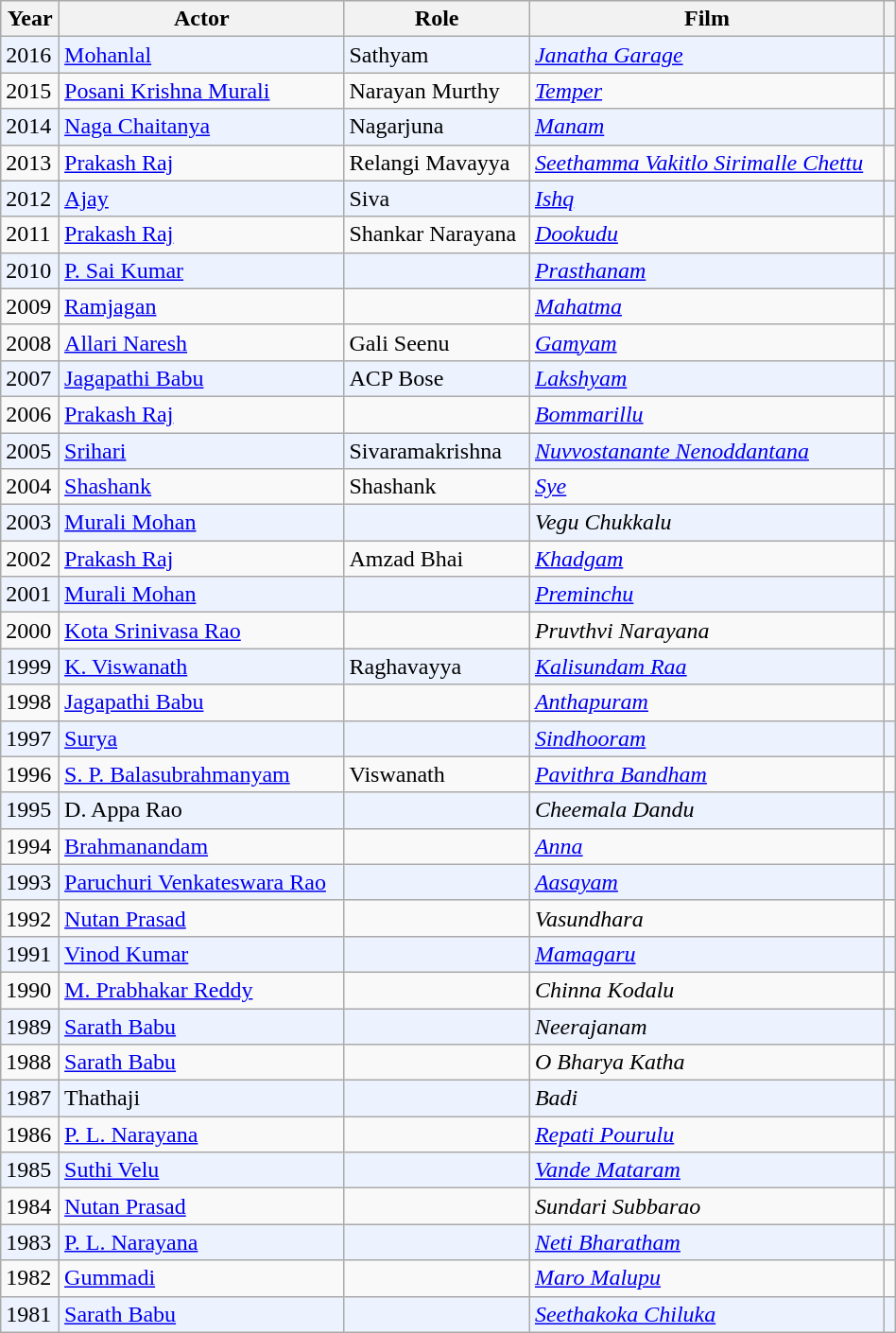<table class="wikitable sortable" border="0" width="50%">
<tr bgcolor="#d1e4fd">
<th>Year</th>
<th>Actor</th>
<th>Role</th>
<th>Film</th>
<th class="unsortable"></th>
</tr>
<tr bgcolor=#edf3fe>
<td>2016</td>
<td><a href='#'>Mohanlal</a></td>
<td>Sathyam</td>
<td><em><a href='#'>Janatha Garage</a></em></td>
<td></td>
</tr>
<tr>
<td>2015</td>
<td><a href='#'>Posani Krishna Murali</a></td>
<td>Narayan Murthy</td>
<td><em><a href='#'>Temper</a></em></td>
<td></td>
</tr>
<tr bgcolor=#edf3fe>
<td>2014</td>
<td><a href='#'>Naga Chaitanya</a></td>
<td>Nagarjuna</td>
<td><em><a href='#'>Manam</a></em></td>
<td></td>
</tr>
<tr>
<td>2013</td>
<td><a href='#'>Prakash Raj</a></td>
<td>Relangi Mavayya</td>
<td><em><a href='#'>Seethamma Vakitlo Sirimalle Chettu</a></em></td>
<td></td>
</tr>
<tr bgcolor=#edf3fe>
<td>2012</td>
<td><a href='#'>Ajay</a></td>
<td>Siva</td>
<td><em><a href='#'>Ishq</a></em></td>
<td></td>
</tr>
<tr>
<td>2011</td>
<td><a href='#'>Prakash Raj</a></td>
<td>Shankar Narayana</td>
<td><em><a href='#'>Dookudu</a></em></td>
<td></td>
</tr>
<tr bgcolor=#edf3fe>
<td>2010</td>
<td><a href='#'>P. Sai Kumar</a></td>
<td></td>
<td><em><a href='#'>Prasthanam</a></em></td>
<td></td>
</tr>
<tr>
<td>2009</td>
<td><a href='#'>Ramjagan</a></td>
<td></td>
<td><em><a href='#'>Mahatma</a></em></td>
<td></td>
</tr>
<tr>
<td>2008</td>
<td><a href='#'>Allari Naresh</a></td>
<td>Gali Seenu</td>
<td><em><a href='#'>Gamyam</a></em></td>
<td></td>
</tr>
<tr bgcolor=#edf3fe>
<td>2007</td>
<td><a href='#'>Jagapathi Babu</a></td>
<td>ACP Bose</td>
<td><em><a href='#'>Lakshyam</a></em></td>
<td></td>
</tr>
<tr>
<td>2006</td>
<td><a href='#'>Prakash Raj</a></td>
<td></td>
<td><em><a href='#'>Bommarillu</a></em></td>
<td></td>
</tr>
<tr bgcolor=#edf3fe>
<td>2005</td>
<td><a href='#'>Srihari</a></td>
<td>Sivaramakrishna</td>
<td><em><a href='#'>Nuvvostanante Nenoddantana</a></em></td>
<td></td>
</tr>
<tr>
<td>2004</td>
<td><a href='#'>Shashank</a></td>
<td>Shashank</td>
<td><em><a href='#'>Sye</a></em></td>
<td></td>
</tr>
<tr bgcolor=#edf3fe>
<td>2003</td>
<td><a href='#'>Murali Mohan</a></td>
<td></td>
<td><em>Vegu Chukkalu</em></td>
<td></td>
</tr>
<tr>
<td>2002</td>
<td><a href='#'>Prakash Raj</a></td>
<td>Amzad Bhai</td>
<td><em><a href='#'>Khadgam</a></em></td>
<td></td>
</tr>
<tr bgcolor=#edf3fe>
<td>2001</td>
<td><a href='#'>Murali Mohan</a></td>
<td></td>
<td><em><a href='#'>Preminchu</a></em></td>
<td></td>
</tr>
<tr>
<td>2000</td>
<td><a href='#'>Kota Srinivasa Rao</a></td>
<td></td>
<td><em>Pruvthvi Narayana</em></td>
<td></td>
</tr>
<tr bgcolor=#edf3fe>
<td>1999</td>
<td><a href='#'>K. Viswanath</a></td>
<td>Raghavayya</td>
<td><em><a href='#'>Kalisundam Raa</a></em></td>
<td></td>
</tr>
<tr>
<td>1998</td>
<td><a href='#'>Jagapathi Babu</a></td>
<td></td>
<td><em><a href='#'>Anthapuram</a></em></td>
<td></td>
</tr>
<tr bgcolor=#edf3fe>
<td>1997</td>
<td><a href='#'>Surya</a></td>
<td></td>
<td><em><a href='#'>Sindhooram</a></em></td>
<td></td>
</tr>
<tr>
<td>1996</td>
<td><a href='#'>S. P. Balasubrahmanyam</a></td>
<td>Viswanath</td>
<td><em><a href='#'>Pavithra Bandham</a></em></td>
<td></td>
</tr>
<tr bgcolor=#edf3fe>
<td>1995</td>
<td>D. Appa Rao</td>
<td></td>
<td><em>Cheemala Dandu</em></td>
<td></td>
</tr>
<tr>
<td>1994</td>
<td><a href='#'>Brahmanandam</a></td>
<td></td>
<td><em><a href='#'>Anna</a></em></td>
<td></td>
</tr>
<tr bgcolor=#edf3fe>
<td>1993</td>
<td><a href='#'>Paruchuri Venkateswara Rao</a></td>
<td></td>
<td><em><a href='#'>Aasayam</a></em></td>
<td></td>
</tr>
<tr>
<td>1992</td>
<td><a href='#'>Nutan Prasad</a></td>
<td></td>
<td><em>Vasundhara</em></td>
<td></td>
</tr>
<tr bgcolor=#edf3fe>
<td>1991</td>
<td><a href='#'>Vinod Kumar</a></td>
<td></td>
<td><em><a href='#'>Mamagaru</a></em></td>
<td></td>
</tr>
<tr>
<td>1990</td>
<td><a href='#'>M. Prabhakar Reddy</a></td>
<td></td>
<td><em>Chinna Kodalu</em></td>
<td></td>
</tr>
<tr bgcolor=#edf3fe>
<td>1989</td>
<td><a href='#'>Sarath Babu</a></td>
<td></td>
<td><em>Neerajanam</em></td>
<td></td>
</tr>
<tr>
<td>1988</td>
<td><a href='#'>Sarath Babu</a></td>
<td></td>
<td><em>O Bharya Katha</em></td>
<td></td>
</tr>
<tr bgcolor=#edf3fe>
<td>1987</td>
<td>Thathaji</td>
<td></td>
<td><em>Badi</em></td>
<td></td>
</tr>
<tr>
<td>1986</td>
<td><a href='#'>P. L. Narayana</a></td>
<td></td>
<td><em><a href='#'>Repati Pourulu</a></em></td>
<td></td>
</tr>
<tr bgcolor=#edf3fe>
<td>1985</td>
<td><a href='#'>Suthi Velu</a></td>
<td></td>
<td><em><a href='#'>Vande Mataram</a></em></td>
<td></td>
</tr>
<tr>
<td>1984</td>
<td><a href='#'>Nutan Prasad</a></td>
<td></td>
<td><em>Sundari Subbarao</em></td>
<td></td>
</tr>
<tr bgcolor=#edf3fe>
<td>1983</td>
<td><a href='#'>P. L. Narayana</a></td>
<td></td>
<td><em><a href='#'>Neti Bharatham</a></em></td>
<td></td>
</tr>
<tr>
<td>1982</td>
<td><a href='#'>Gummadi</a></td>
<td></td>
<td><em><a href='#'>Maro Malupu</a></em></td>
<td></td>
</tr>
<tr bgcolor=#edf3fe>
<td>1981</td>
<td><a href='#'>Sarath Babu</a></td>
<td></td>
<td><em><a href='#'>Seethakoka Chiluka</a></em></td>
<td></td>
</tr>
</table>
